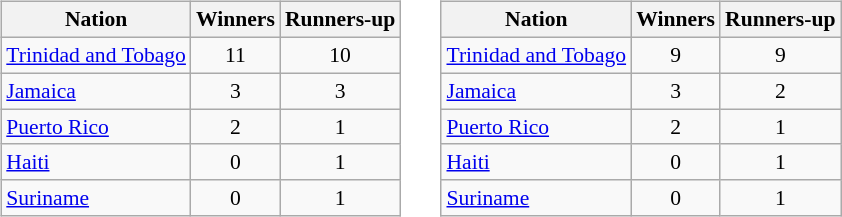<table>
<tr>
<td valign="top"><br><table class="sortable wikitable" style="font-size:90%;">
<tr>
<th>Nation</th>
<th>Winners</th>
<th>Runners-up</th>
</tr>
<tr>
<td> <a href='#'>Trinidad and Tobago</a></td>
<td style="text-align: center;">11</td>
<td style="text-align: center;">10</td>
</tr>
<tr>
<td> <a href='#'>Jamaica</a></td>
<td style="text-align: center;">3</td>
<td style="text-align: center;">3</td>
</tr>
<tr>
<td> <a href='#'>Puerto Rico</a></td>
<td style="text-align: center;">2</td>
<td style="text-align: center;">1</td>
</tr>
<tr>
<td> <a href='#'>Haiti</a></td>
<td style="text-align: center;">0</td>
<td style="text-align: center;">1</td>
</tr>
<tr>
<td> <a href='#'>Suriname</a></td>
<td style="text-align: center;">0</td>
<td style="text-align: center;">1</td>
</tr>
</table>
</td>
<td valign="top"></td>
<td valign="top"></td>
<td valign="top"><br><table class="sortable wikitable" style="font-size:90%;">
<tr>
<th>Nation</th>
<th>Winners</th>
<th>Runners-up</th>
</tr>
<tr>
<td> <a href='#'>Trinidad and Tobago</a></td>
<td style="text-align: center;">9</td>
<td style="text-align: center;">9</td>
</tr>
<tr>
<td> <a href='#'>Jamaica</a></td>
<td style="text-align: center;">3</td>
<td style="text-align: center;">2</td>
</tr>
<tr>
<td> <a href='#'>Puerto Rico</a></td>
<td style="text-align: center;">2</td>
<td style="text-align: center;">1</td>
</tr>
<tr>
<td> <a href='#'>Haiti</a></td>
<td style="text-align: center;">0</td>
<td style="text-align: center;">1</td>
</tr>
<tr>
<td> <a href='#'>Suriname</a></td>
<td style="text-align: center;">0</td>
<td style="text-align: center;">1</td>
</tr>
</table>
</td>
</tr>
</table>
